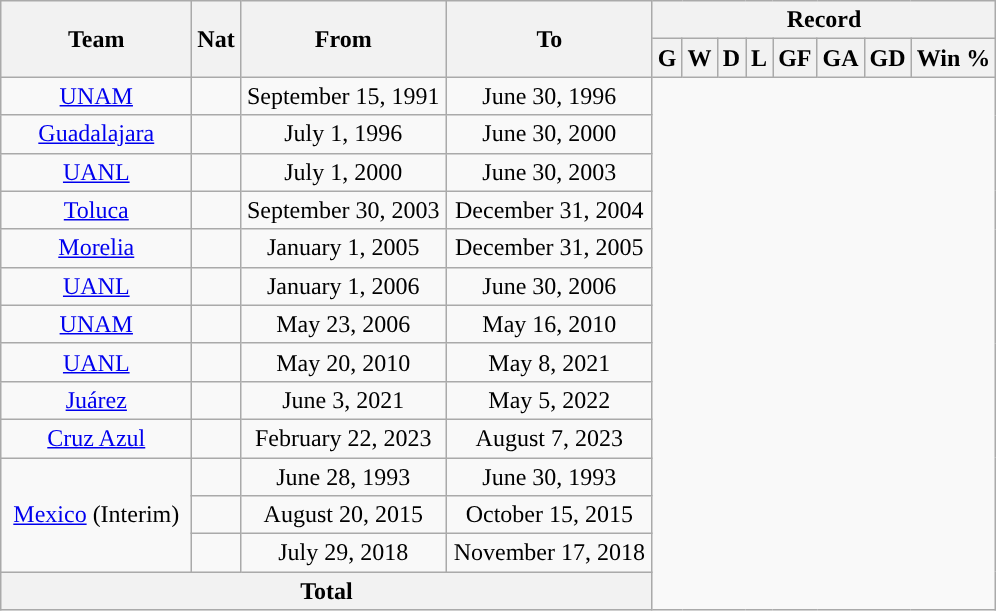<table class="wikitable" style="text-align: center">
<tr>
<th rowspan="2" style="width:120px;">Team</th>
<th rowspan="2" style="width:10px;">Nat</th>
<th rowspan="2" style="width:130px;">From</th>
<th rowspan="2" style="width:130px;">To</th>
<th colspan="8">Record</th>
</tr>
<tr>
<th>G</th>
<th>W</th>
<th>D</th>
<th>L</th>
<th>GF</th>
<th>GA</th>
<th>GD</th>
<th>Win %</th>
</tr>
<tr>
<td style="text-align:center;"><a href='#'>UNAM</a></td>
<td></td>
<td style="text-align:center;">September 15, 1991</td>
<td align="center">June 30, 1996<br></td>
</tr>
<tr>
<td style="text-align:center;"><a href='#'>Guadalajara</a></td>
<td></td>
<td style="text-align:center;">July 1, 1996</td>
<td align="center">June 30, 2000<br></td>
</tr>
<tr>
<td style="text-align:center;"><a href='#'>UANL</a></td>
<td></td>
<td style="text-align:center;">July 1, 2000</td>
<td align="center">June 30, 2003<br></td>
</tr>
<tr>
<td style="text-align:center;"><a href='#'>Toluca</a></td>
<td></td>
<td style="text-align:center;">September 30, 2003</td>
<td align="center">December 31, 2004<br></td>
</tr>
<tr>
<td style="text-align:center;"><a href='#'>Morelia</a></td>
<td></td>
<td style="text-align:center;">January 1, 2005</td>
<td align="center">December 31, 2005<br></td>
</tr>
<tr>
<td style="text-align:center;"><a href='#'>UANL</a></td>
<td></td>
<td style="text-align:center;">January 1, 2006</td>
<td align="center">June 30, 2006<br></td>
</tr>
<tr>
<td style="text-align:center;"><a href='#'>UNAM</a></td>
<td></td>
<td style="text-align:center;">May 23, 2006</td>
<td align="center">May 16, 2010<br></td>
</tr>
<tr>
<td style="text-align:center;"><a href='#'>UANL</a></td>
<td></td>
<td style="text-align:center;">May 20, 2010</td>
<td align="center">May 8, 2021<br></td>
</tr>
<tr>
<td style="text-align:center;"><a href='#'>Juárez</a></td>
<td></td>
<td style="text-align:center;">June 3, 2021</td>
<td align="center">May 5, 2022<br></td>
</tr>
<tr>
<td style="text-align:center;"><a href='#'>Cruz Azul</a></td>
<td></td>
<td style="text-align:center;">February 22, 2023</td>
<td align="center">August 7, 2023<br></td>
</tr>
<tr>
<td rowspan="3"><a href='#'>Mexico</a> (Interim)</td>
<td></td>
<td style="text-align:center;">June 28, 1993</td>
<td align="center">June 30, 1993<br></td>
</tr>
<tr>
<td></td>
<td style="text-align:center;">August 20, 2015</td>
<td align="center">October 15, 2015<br></td>
</tr>
<tr>
<td></td>
<td style="text-align:center;">July 29, 2018</td>
<td align="center">November 17, 2018<br></td>
</tr>
<tr>
<th colspan="4"><strong>Total</strong><br></th>
</tr>
</table>
